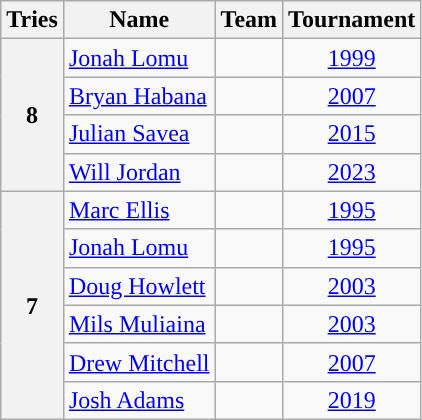<table class="wikitable">
<tr>
<th>Tries</th>
<th>Name</th>
<th>Team</th>
<th>Tournament</th>
</tr>
<tr>
<th rowspan="4">8</th>
<td><a href='#'>Jonah Lomu</a></td>
<td></td>
<td align="center"><a href='#'>1999</a></td>
</tr>
<tr>
<td><a href='#'>Bryan Habana</a></td>
<td></td>
<td align=center><a href='#'>2007</a></td>
</tr>
<tr>
<td><a href='#'>Julian Savea</a></td>
<td></td>
<td align=center><a href='#'>2015</a></td>
</tr>
<tr>
<td><a href='#'>Will Jordan</a></td>
<td></td>
<td align=center><a href='#'>2023</a></td>
</tr>
<tr>
<th rowspan="6”">7</th>
<td><a href='#'>Marc Ellis</a></td>
<td></td>
<td align=center><a href='#'>1995</a></td>
</tr>
<tr>
<td><a href='#'>Jonah Lomu</a></td>
<td></td>
<td align=center><a href='#'>1995</a></td>
</tr>
<tr>
<td><a href='#'>Doug Howlett</a></td>
<td></td>
<td align=center><a href='#'>2003</a></td>
</tr>
<tr>
<td><a href='#'>Mils Muliaina</a></td>
<td></td>
<td align=center><a href='#'>2003</a></td>
</tr>
<tr>
<td><a href='#'>Drew Mitchell</a></td>
<td></td>
<td align=center><a href='#'>2007</a></td>
</tr>
<tr>
<td><a href='#'>Josh Adams</a></td>
<td></td>
<td align= center><a href='#'>2019</a></td>
</tr>
</table>
